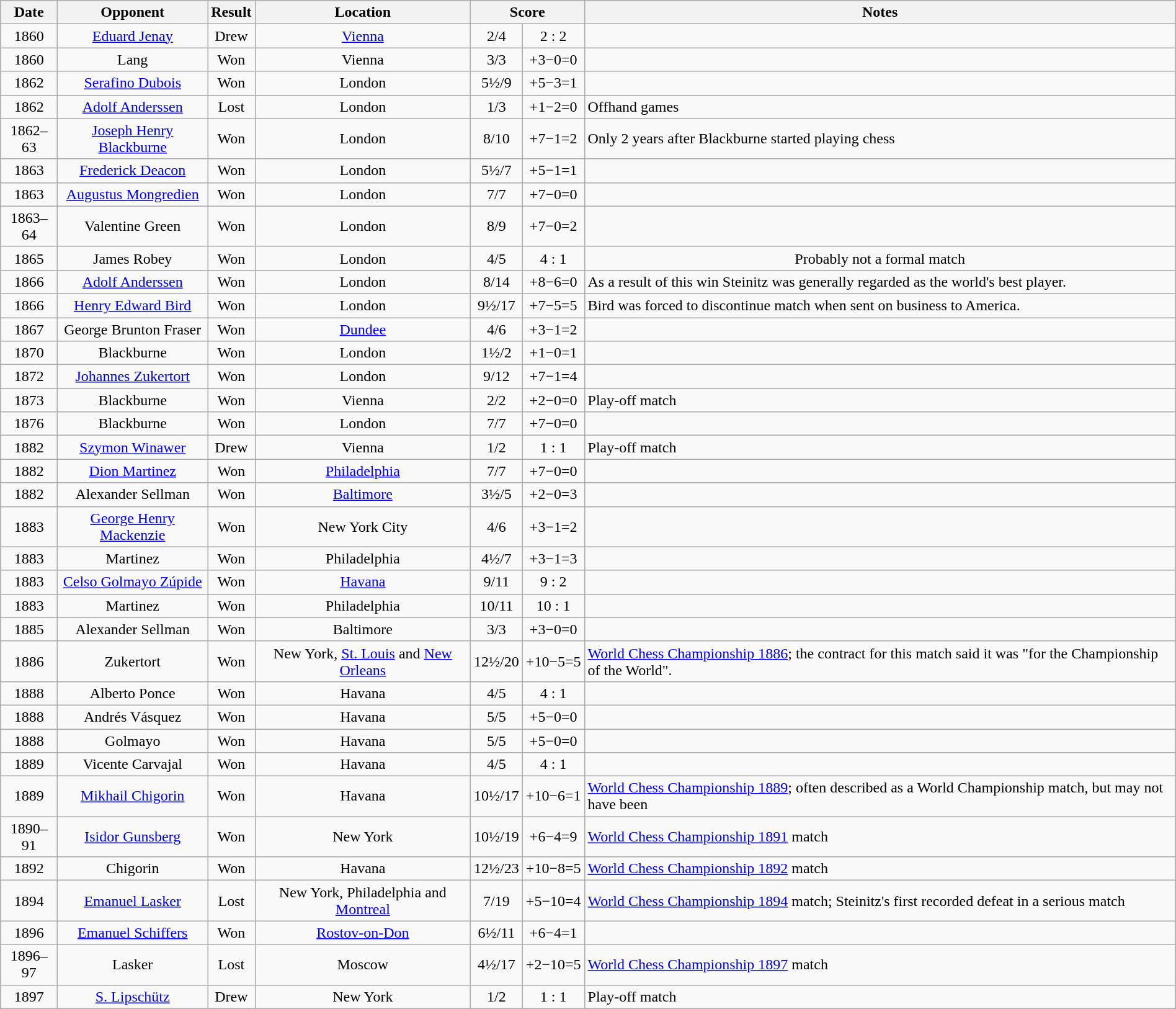<table class="wikitable sortable" style="text-align:center; margin:1em auto 1em auto;">
<tr>
<th>Date</th>
<th>Opponent</th>
<th>Result</th>
<th class="unsortable">Location</th>
<th class="unsortable" colspan="2">Score</th>
<th class="unsortable">Notes</th>
</tr>
<tr>
<td>1860</td>
<td><a href='#'>Eduard Jenay</a></td>
<td>Drew</td>
<td><a href='#'>Vienna</a></td>
<td>2/4</td>
<td>2 : 2</td>
<td align=left> </td>
</tr>
<tr>
<td>1860</td>
<td>Lang</td>
<td>Won</td>
<td>Vienna</td>
<td>3/3</td>
<td>+3−0=0</td>
<td align=left> </td>
</tr>
<tr>
<td>1862</td>
<td><a href='#'>Serafino Dubois</a></td>
<td>Won</td>
<td>London</td>
<td>5½/9</td>
<td>+5−3=1</td>
<td align=left> </td>
</tr>
<tr>
<td>1862</td>
<td><a href='#'>Adolf Anderssen</a></td>
<td>Lost</td>
<td>London</td>
<td>1/3</td>
<td>+1−2=0</td>
<td align=left>Offhand games</td>
</tr>
<tr>
<td>1862–63</td>
<td><a href='#'>Joseph Henry Blackburne</a></td>
<td>Won</td>
<td>London</td>
<td>8/10</td>
<td>+7−1=2</td>
<td align=left>Only 2 years after Blackburne started playing chess</td>
</tr>
<tr>
<td>1863</td>
<td><a href='#'>Frederick Deacon</a></td>
<td>Won</td>
<td>London</td>
<td>5½/7</td>
<td>+5−1=1</td>
<td align=left> </td>
</tr>
<tr>
<td>1863</td>
<td><a href='#'>Augustus Mongredien</a></td>
<td>Won</td>
<td>London</td>
<td>7/7</td>
<td>+7−0=0</td>
<td align=left> </td>
</tr>
<tr>
<td>1863–64</td>
<td>Valentine Green</td>
<td>Won</td>
<td>London</td>
<td>8/9</td>
<td>+7−0=2</td>
<td> </td>
</tr>
<tr>
<td>1865</td>
<td>James Robey</td>
<td>Won</td>
<td>London</td>
<td>4/5</td>
<td>4 : 1</td>
<td>Probably not a formal match</td>
</tr>
<tr>
<td>1866</td>
<td><a href='#'>Adolf Anderssen</a></td>
<td>Won</td>
<td>London</td>
<td>8/14</td>
<td>+8−6=0</td>
<td align=left>As a result of this win Steinitz was generally regarded as the world's best player.</td>
</tr>
<tr>
<td>1866</td>
<td><a href='#'>Henry Edward Bird</a></td>
<td>Won</td>
<td>London</td>
<td>9½/17</td>
<td>+7−5=5</td>
<td align="left">Bird was forced to discontinue match when sent on business to America.</td>
</tr>
<tr>
<td>1867</td>
<td>George Brunton Fraser</td>
<td>Won</td>
<td><a href='#'>Dundee</a></td>
<td>4/6</td>
<td>+3−1=2</td>
<td> </td>
</tr>
<tr>
<td>1870</td>
<td>Blackburne</td>
<td>Won</td>
<td>London</td>
<td>1½/2</td>
<td>+1−0=1</td>
<td align=left> </td>
</tr>
<tr>
<td>1872</td>
<td><a href='#'>Johannes Zukertort</a></td>
<td>Won</td>
<td>London</td>
<td>9/12</td>
<td>+7−1=4</td>
<td align=left> </td>
</tr>
<tr>
<td>1873</td>
<td>Blackburne</td>
<td>Won</td>
<td>Vienna</td>
<td>2/2</td>
<td>+2−0=0</td>
<td align=left>Play-off match</td>
</tr>
<tr>
<td>1876</td>
<td>Blackburne</td>
<td>Won</td>
<td>London</td>
<td>7/7</td>
<td>+7−0=0</td>
<td align=left> </td>
</tr>
<tr>
<td>1882</td>
<td><a href='#'>Szymon Winawer</a></td>
<td>Drew</td>
<td>Vienna</td>
<td>1/2</td>
<td>1 : 1</td>
<td align=left>Play-off match</td>
</tr>
<tr>
<td>1882</td>
<td><a href='#'>Dion Martinez</a></td>
<td>Won</td>
<td><a href='#'>Philadelphia</a></td>
<td>7/7</td>
<td>+7−0=0</td>
<td align=left> </td>
</tr>
<tr>
<td>1882</td>
<td>Alexander Sellman</td>
<td>Won</td>
<td><a href='#'>Baltimore</a></td>
<td>3½/5</td>
<td>+2−0=3</td>
<td align=left> </td>
</tr>
<tr>
<td>1883</td>
<td><a href='#'>George Henry Mackenzie</a></td>
<td>Won</td>
<td>New York City</td>
<td>4/6</td>
<td>+3−1=2</td>
<td align=left> </td>
</tr>
<tr>
<td>1883</td>
<td>Martinez</td>
<td>Won</td>
<td>Philadelphia</td>
<td>4½/7</td>
<td>+3−1=3</td>
<td align=left> </td>
</tr>
<tr>
<td>1883</td>
<td><a href='#'>Celso Golmayo Zúpide</a></td>
<td>Won</td>
<td><a href='#'>Havana</a></td>
<td>9/11</td>
<td>9 : 2</td>
<td align=left> </td>
</tr>
<tr>
<td>1883</td>
<td>Martinez</td>
<td>Won</td>
<td>Philadelphia</td>
<td>10/11</td>
<td>10 : 1</td>
<td align=left> </td>
</tr>
<tr>
<td>1885</td>
<td>Alexander Sellman</td>
<td>Won</td>
<td>Baltimore</td>
<td>3/3</td>
<td>+3−0=0</td>
<td align=left> </td>
</tr>
<tr>
<td>1886</td>
<td>Zukertort</td>
<td>Won</td>
<td>New York, <a href='#'>St. Louis</a> and <a href='#'>New Orleans</a></td>
<td>12½/20</td>
<td>+10−5=5</td>
<td align=left><a href='#'>World Chess Championship 1886</a>; the contract for this match said it was "for the Championship of the World".</td>
</tr>
<tr>
<td>1888</td>
<td>Alberto Ponce</td>
<td>Won</td>
<td>Havana</td>
<td>4/5</td>
<td>4 : 1</td>
<td align=left> </td>
</tr>
<tr>
<td>1888</td>
<td>Andrés Vásquez</td>
<td>Won</td>
<td>Havana</td>
<td>5/5</td>
<td>+5−0=0</td>
<td align=left> </td>
</tr>
<tr>
<td>1888</td>
<td>Golmayo</td>
<td>Won</td>
<td>Havana</td>
<td>5/5</td>
<td>+5−0=0</td>
<td align=left> </td>
</tr>
<tr>
<td>1889</td>
<td>Vicente Carvajal</td>
<td>Won</td>
<td>Havana</td>
<td>4/5</td>
<td>4 : 1</td>
<td align=left> </td>
</tr>
<tr>
<td>1889</td>
<td><a href='#'>Mikhail Chigorin</a></td>
<td>Won</td>
<td>Havana</td>
<td>10½/17</td>
<td>+10−6=1</td>
<td align=left><a href='#'>World Chess Championship 1889</a>; often described as a World Championship match, but may not have been</td>
</tr>
<tr>
<td>1890–91</td>
<td><a href='#'>Isidor Gunsberg</a></td>
<td>Won</td>
<td>New York</td>
<td>10½/19</td>
<td>+6−4=9</td>
<td align=left><a href='#'>World Chess Championship 1891</a> match</td>
</tr>
<tr>
<td>1892</td>
<td>Chigorin</td>
<td>Won</td>
<td>Havana</td>
<td>12½/23</td>
<td>+10−8=5</td>
<td align=left><a href='#'>World Chess Championship 1892</a> match</td>
</tr>
<tr>
<td>1894</td>
<td><a href='#'>Emanuel Lasker</a></td>
<td>Lost</td>
<td>New York, Philadelphia and <a href='#'>Montreal</a></td>
<td>7/19</td>
<td>+5−10=4</td>
<td align=left><a href='#'>World Chess Championship 1894</a> match; Steinitz's first recorded defeat in a serious match</td>
</tr>
<tr>
<td>1896</td>
<td><a href='#'>Emanuel Schiffers</a></td>
<td>Won</td>
<td><a href='#'>Rostov-on-Don</a></td>
<td>6½/11</td>
<td>+6−4=1</td>
<td align=left> </td>
</tr>
<tr>
<td>1896–97</td>
<td>Lasker</td>
<td>Lost</td>
<td>Moscow</td>
<td>4½/17</td>
<td>+2−10=5</td>
<td align=left><a href='#'>World Chess Championship 1897</a> match</td>
</tr>
<tr>
<td>1897</td>
<td><a href='#'>S. Lipschütz</a></td>
<td>Drew</td>
<td>New York</td>
<td>1/2</td>
<td>1 : 1</td>
<td align=left>Play-off match</td>
</tr>
</table>
